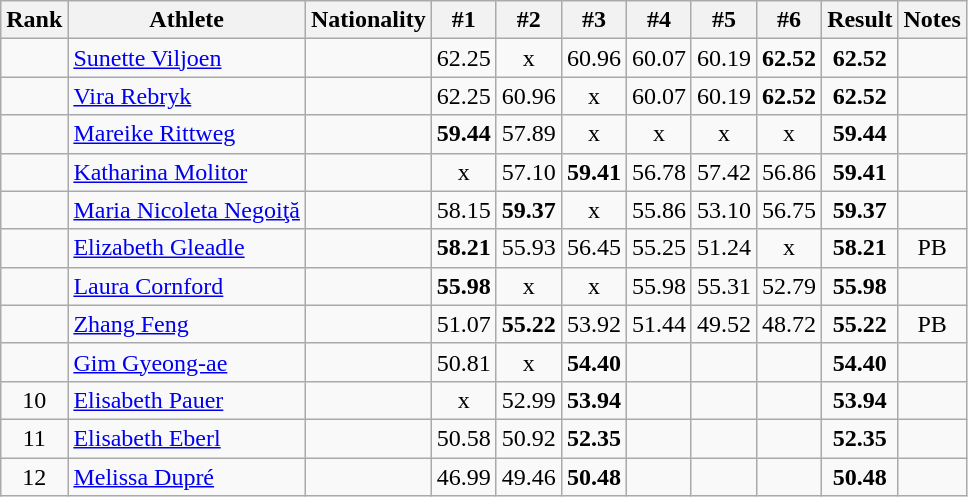<table class="wikitable sortable" style="text-align:center">
<tr>
<th>Rank</th>
<th>Athlete</th>
<th>Nationality</th>
<th>#1</th>
<th>#2</th>
<th>#3</th>
<th>#4</th>
<th>#5</th>
<th>#6</th>
<th>Result</th>
<th>Notes</th>
</tr>
<tr>
<td></td>
<td align="left"><a href='#'>Sunette Viljoen</a></td>
<td align=left></td>
<td>62.25</td>
<td>x</td>
<td>60.96</td>
<td>60.07</td>
<td>60.19</td>
<td><strong>62.52</strong></td>
<td><strong>62.52</strong></td>
<td></td>
</tr>
<tr>
<td></td>
<td align="left"><a href='#'>Vira Rebryk</a></td>
<td align=left></td>
<td>62.25</td>
<td>60.96</td>
<td>x</td>
<td>60.07</td>
<td>60.19</td>
<td><strong>62.52</strong></td>
<td><strong>62.52</strong></td>
<td></td>
</tr>
<tr>
<td></td>
<td align="left"><a href='#'>Mareike Rittweg</a></td>
<td align=left></td>
<td><strong>59.44</strong></td>
<td>57.89</td>
<td>x</td>
<td>x</td>
<td>x</td>
<td>x</td>
<td><strong>59.44</strong></td>
<td></td>
</tr>
<tr>
<td></td>
<td align="left"><a href='#'>Katharina Molitor</a></td>
<td align=left></td>
<td>x</td>
<td>57.10</td>
<td><strong>59.41</strong></td>
<td>56.78</td>
<td>57.42</td>
<td>56.86</td>
<td><strong>59.41</strong></td>
<td></td>
</tr>
<tr>
<td></td>
<td align="left"><a href='#'>Maria Nicoleta Negoiţă</a></td>
<td align=left></td>
<td>58.15</td>
<td><strong>59.37</strong></td>
<td>x</td>
<td>55.86</td>
<td>53.10</td>
<td>56.75</td>
<td><strong>59.37</strong></td>
<td></td>
</tr>
<tr>
<td></td>
<td align="left"><a href='#'>Elizabeth Gleadle</a></td>
<td align=left></td>
<td><strong>58.21</strong></td>
<td>55.93</td>
<td>56.45</td>
<td>55.25</td>
<td>51.24</td>
<td>x</td>
<td><strong>58.21</strong></td>
<td>PB</td>
</tr>
<tr>
<td></td>
<td align="left"><a href='#'>Laura Cornford</a></td>
<td align=left></td>
<td><strong>55.98</strong></td>
<td>x</td>
<td>x</td>
<td>55.98</td>
<td>55.31</td>
<td>52.79</td>
<td><strong>55.98</strong></td>
<td></td>
</tr>
<tr>
<td></td>
<td align="left"><a href='#'>Zhang Feng</a></td>
<td align=left></td>
<td>51.07</td>
<td><strong>55.22</strong></td>
<td>53.92</td>
<td>51.44</td>
<td>49.52</td>
<td>48.72</td>
<td><strong>55.22</strong></td>
<td>PB</td>
</tr>
<tr>
<td></td>
<td align="left"><a href='#'>Gim Gyeong-ae</a></td>
<td align=left></td>
<td>50.81</td>
<td>x</td>
<td><strong>54.40</strong></td>
<td></td>
<td></td>
<td></td>
<td><strong>54.40</strong></td>
<td></td>
</tr>
<tr>
<td>10</td>
<td align="left"><a href='#'>Elisabeth Pauer</a></td>
<td align=left></td>
<td>x</td>
<td>52.99</td>
<td><strong>53.94</strong></td>
<td></td>
<td></td>
<td></td>
<td><strong>53.94</strong></td>
<td></td>
</tr>
<tr>
<td>11</td>
<td align="left"><a href='#'>Elisabeth Eberl</a></td>
<td align=left></td>
<td>50.58</td>
<td>50.92</td>
<td><strong>52.35</strong></td>
<td></td>
<td></td>
<td></td>
<td><strong>52.35</strong></td>
<td></td>
</tr>
<tr>
<td>12</td>
<td align="left"><a href='#'>Melissa Dupré</a></td>
<td align=left></td>
<td>46.99</td>
<td>49.46</td>
<td><strong>50.48</strong></td>
<td></td>
<td></td>
<td></td>
<td><strong>50.48</strong></td>
<td></td>
</tr>
</table>
